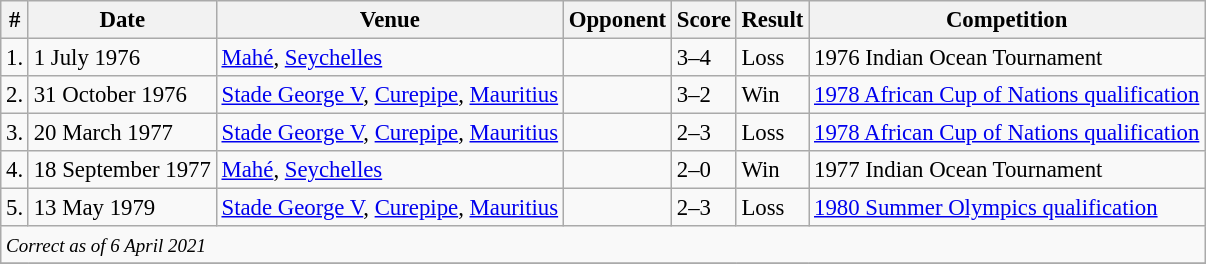<table class="wikitable" style="font-size:95%;">
<tr>
<th>#</th>
<th>Date</th>
<th>Venue</th>
<th>Opponent</th>
<th>Score</th>
<th>Result</th>
<th>Competition</th>
</tr>
<tr>
<td>1.</td>
<td>1 July 1976</td>
<td><a href='#'>Mahé</a>, <a href='#'>Seychelles</a></td>
<td></td>
<td>3–4</td>
<td>Loss</td>
<td>1976 Indian Ocean Tournament</td>
</tr>
<tr>
<td>2.</td>
<td>31 October 1976</td>
<td><a href='#'>Stade George V</a>, <a href='#'>Curepipe</a>, <a href='#'>Mauritius</a></td>
<td></td>
<td>3–2</td>
<td>Win</td>
<td><a href='#'>1978 African Cup of Nations qualification</a></td>
</tr>
<tr>
<td>3.</td>
<td>20 March 1977</td>
<td><a href='#'>Stade George V</a>, <a href='#'>Curepipe</a>, <a href='#'>Mauritius</a></td>
<td></td>
<td>2–3</td>
<td>Loss</td>
<td><a href='#'>1978 African Cup of Nations qualification</a></td>
</tr>
<tr>
<td>4.</td>
<td>18 September 1977</td>
<td><a href='#'>Mahé</a>, <a href='#'>Seychelles</a></td>
<td></td>
<td>2–0</td>
<td>Win</td>
<td>1977 Indian Ocean Tournament</td>
</tr>
<tr>
<td>5.</td>
<td>13 May 1979</td>
<td><a href='#'>Stade George V</a>, <a href='#'>Curepipe</a>, <a href='#'>Mauritius</a></td>
<td></td>
<td>2–3</td>
<td>Loss</td>
<td><a href='#'>1980 Summer Olympics qualification</a></td>
</tr>
<tr>
<td colspan="15"><small><em>Correct as of 6 April 2021</em></small></td>
</tr>
<tr>
</tr>
</table>
